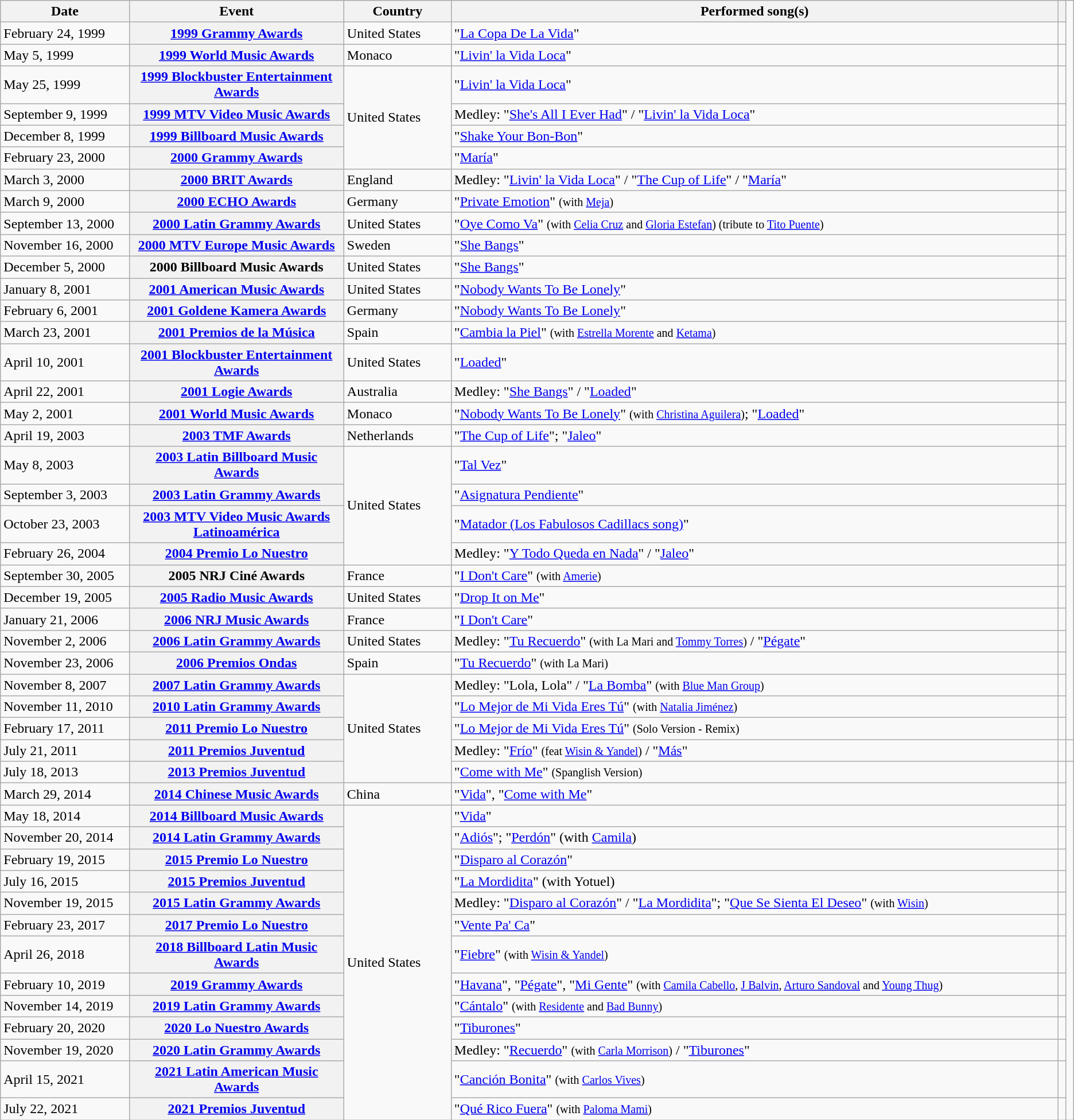<table class="wikitable sortable plainrowheaders">
<tr>
<th style="width:12%;">Date</th>
<th style="width:20%;">Event</th>
<th style="width:10%;">Country</th>
<th>Performed song(s)</th>
<th scope="col" class="unsortable"></th>
</tr>
<tr>
<td>February 24, 1999</td>
<th scope="row"><a href='#'>1999 Grammy Awards</a></th>
<td>United States</td>
<td>"<a href='#'>La Copa De La Vida</a>"</td>
<td></td>
</tr>
<tr>
<td>May 5, 1999</td>
<th scope="row"><a href='#'>1999 World Music Awards</a></th>
<td>Monaco</td>
<td>"<a href='#'>Livin' la Vida Loca</a>"</td>
<td></td>
</tr>
<tr>
<td>May 25, 1999</td>
<th scope="row"><a href='#'>1999 Blockbuster Entertainment Awards</a></th>
<td rowspan="4">United States</td>
<td>"<a href='#'>Livin' la Vida Loca</a>"</td>
<td></td>
</tr>
<tr>
<td>September 9, 1999</td>
<th scope="row"><a href='#'>1999 MTV Video Music Awards</a></th>
<td>Medley: "<a href='#'>She's All I Ever Had</a>" / "<a href='#'>Livin' la Vida Loca</a>"</td>
<td></td>
</tr>
<tr>
<td>December 8, 1999</td>
<th scope="row"><a href='#'>1999 Billboard Music Awards</a></th>
<td>"<a href='#'>Shake Your Bon-Bon</a>"</td>
<td></td>
</tr>
<tr>
<td>February 23, 2000</td>
<th scope="row"><a href='#'>2000 Grammy Awards</a></th>
<td>"<a href='#'>María</a>"</td>
<td></td>
</tr>
<tr>
<td>March 3, 2000</td>
<th scope="row"><a href='#'>2000 BRIT Awards</a></th>
<td>England</td>
<td>Medley: "<a href='#'>Livin' la Vida Loca</a>" / "<a href='#'>The Cup of Life</a>" / "<a href='#'>María</a>"</td>
<td></td>
</tr>
<tr>
<td>March 9, 2000</td>
<th scope="row"><a href='#'>2000 ECHO Awards</a></th>
<td>Germany</td>
<td>"<a href='#'>Private Emotion</a>" <small>(with <a href='#'>Meja</a>)</small></td>
<td></td>
</tr>
<tr>
<td>September 13, 2000</td>
<th scope="row"><a href='#'>2000 Latin Grammy Awards</a></th>
<td>United States</td>
<td>"<a href='#'>Oye Como Va</a>" <small>(with <a href='#'>Celia Cruz</a> and <a href='#'>Gloria Estefan</a>) (tribute to <a href='#'>Tito Puente</a>)</small></td>
<td></td>
</tr>
<tr>
<td>November 16, 2000</td>
<th scope="row"><a href='#'>2000 MTV Europe Music Awards</a></th>
<td>Sweden</td>
<td>"<a href='#'>She Bangs</a>"</td>
<td></td>
</tr>
<tr>
<td>December 5, 2000</td>
<th scope="row">2000 Billboard Music Awards</th>
<td>United States</td>
<td>"<a href='#'>She Bangs</a>"</td>
<td></td>
</tr>
<tr>
<td>January 8, 2001</td>
<th scope="row"><a href='#'>2001 American Music Awards</a></th>
<td>United States</td>
<td>"<a href='#'>Nobody Wants To Be Lonely</a>"</td>
<td></td>
</tr>
<tr>
<td>February 6, 2001</td>
<th scope="row"><a href='#'>2001 Goldene Kamera Awards</a></th>
<td>Germany</td>
<td>"<a href='#'>Nobody Wants To Be Lonely</a>"</td>
<td></td>
</tr>
<tr>
<td>March 23, 2001</td>
<th scope="row"><a href='#'>2001 Premios de la Música</a></th>
<td>Spain</td>
<td>"<a href='#'>Cambia la Piel</a>" <small>(with <a href='#'>Estrella Morente</a> and <a href='#'>Ketama</a>)</small></td>
<td></td>
</tr>
<tr>
<td>April 10, 2001</td>
<th scope="row"><a href='#'>2001 Blockbuster Entertainment Awards</a></th>
<td>United States</td>
<td>"<a href='#'>Loaded</a>"</td>
<td></td>
</tr>
<tr>
<td>April 22, 2001</td>
<th scope="row"><a href='#'>2001 Logie Awards</a></th>
<td>Australia</td>
<td>Medley: "<a href='#'>She Bangs</a>" / "<a href='#'>Loaded</a>"</td>
<td></td>
</tr>
<tr>
<td>May 2, 2001</td>
<th scope="row"><a href='#'>2001 World Music Awards</a></th>
<td>Monaco</td>
<td>"<a href='#'>Nobody Wants To Be Lonely</a>" <small>(with <a href='#'>Christina Aguilera</a>)</small>; "<a href='#'>Loaded</a>"</td>
<td></td>
</tr>
<tr>
<td>April 19, 2003</td>
<th scope="row"><a href='#'>2003 TMF Awards</a></th>
<td>Netherlands</td>
<td>"<a href='#'>The Cup of Life</a>"; "<a href='#'>Jaleo</a>"</td>
<td></td>
</tr>
<tr>
<td>May 8, 2003</td>
<th scope="row"><a href='#'>2003 Latin Billboard Music Awards</a></th>
<td rowspan="4">United States</td>
<td>"<a href='#'>Tal Vez</a>"</td>
<td></td>
</tr>
<tr>
<td>September 3, 2003</td>
<th scope="row"><a href='#'>2003 Latin Grammy Awards</a></th>
<td>"<a href='#'>Asignatura Pendiente</a>"</td>
<td></td>
</tr>
<tr>
<td>October 23, 2003</td>
<th scope="row"><a href='#'>2003 MTV Video Music Awards Latinoamérica</a></th>
<td>"<a href='#'>Matador (Los Fabulosos Cadillacs song)</a>"</td>
<td></td>
</tr>
<tr>
<td>February 26, 2004</td>
<th scope="row"><a href='#'>2004 Premio Lo Nuestro</a></th>
<td>Medley: "<a href='#'>Y Todo Queda en Nada</a>" / "<a href='#'>Jaleo</a>"</td>
<td></td>
</tr>
<tr>
<td>September 30, 2005</td>
<th scope="row">2005 NRJ Ciné Awards</th>
<td>France</td>
<td>"<a href='#'>I Don't Care</a>" <small>(with <a href='#'>Amerie</a>)</small></td>
<td></td>
</tr>
<tr>
<td>December 19, 2005</td>
<th scope="row"><a href='#'>2005 Radio Music Awards</a></th>
<td>United States</td>
<td>"<a href='#'>Drop It on Me</a>"</td>
<td></td>
</tr>
<tr>
<td>January 21, 2006</td>
<th scope="row"><a href='#'>2006 NRJ Music Awards</a></th>
<td>France</td>
<td>"<a href='#'>I Don't Care</a>"</td>
<td></td>
</tr>
<tr>
<td>November 2, 2006</td>
<th scope="row"><a href='#'>2006 Latin Grammy Awards</a></th>
<td>United States</td>
<td>Medley: "<a href='#'>Tu Recuerdo</a>" <small>(with La Mari and <a href='#'>Tommy Torres</a>)</small> / "<a href='#'>Pégate</a>"</td>
<td></td>
</tr>
<tr>
<td>November 23, 2006</td>
<th scope="row"><a href='#'>2006 Premios Ondas</a></th>
<td>Spain</td>
<td>"<a href='#'>Tu Recuerdo</a>" <small>(with La Mari)</small></td>
<td></td>
</tr>
<tr>
<td>November 8, 2007</td>
<th scope="row"><a href='#'>2007 Latin Grammy Awards</a></th>
<td rowspan="5">United States</td>
<td>Medley: "Lola, Lola" / "<a href='#'>La Bomba</a>" <small>(with <a href='#'>Blue Man Group</a>)</small></td>
<td></td>
</tr>
<tr>
<td>November 11, 2010</td>
<th scope="row"><a href='#'>2010 Latin Grammy Awards</a></th>
<td>"<a href='#'>Lo Mejor de Mi Vida Eres Tú</a>" <small>(with <a href='#'>Natalia Jiménez</a>)</small></td>
<td></td>
</tr>
<tr>
<td>February 17, 2011</td>
<th scope="row"><a href='#'>2011 Premio Lo Nuestro</a></th>
<td>"<a href='#'>Lo Mejor de Mi Vida Eres Tú</a>" <small>(Solo Version - Remix)</small></td>
<td></td>
</tr>
<tr>
<td>July 21, 2011</td>
<th scope="row"><a href='#'>2011 Premios Juventud</a></th>
<td>Medley: "<a href='#'>Frío</a>" <small>(feat <a href='#'>Wisin & Yandel</a>)</small> / "<a href='#'>Más</a>"</td>
<td></td>
<td></td>
</tr>
<tr>
<td>July 18, 2013</td>
<th scope="row"><a href='#'>2013 Premios Juventud</a></th>
<td>"<a href='#'>Come with Me</a>" <small>(Spanglish Version)</small></td>
<td></td>
</tr>
<tr>
<td>March 29, 2014</td>
<th scope="row"><a href='#'>2014 Chinese Music Awards</a></th>
<td>China</td>
<td>"<a href='#'>Vida</a>", "<a href='#'>Come with Me</a>"</td>
<td></td>
</tr>
<tr>
<td>May 18, 2014</td>
<th scope="row"><a href='#'>2014 Billboard Music Awards</a></th>
<td rowspan="13">United States</td>
<td>"<a href='#'>Vida</a>"</td>
<td></td>
</tr>
<tr>
<td>November 20, 2014</td>
<th scope="row"><a href='#'>2014 Latin Grammy Awards</a></th>
<td>"<a href='#'>Adiós</a>"; "<a href='#'>Perdón</a>" (with <a href='#'>Camila</a>)</td>
<td></td>
</tr>
<tr>
<td>February 19, 2015</td>
<th scope="row"><a href='#'>2015 Premio Lo Nuestro</a></th>
<td>"<a href='#'>Disparo al Corazón</a>"</td>
<td></td>
</tr>
<tr>
<td>July 16, 2015</td>
<th scope="row"><a href='#'>2015 Premios Juventud</a></th>
<td>"<a href='#'>La Mordidita</a>" (with Yotuel)</td>
<td></td>
</tr>
<tr>
<td>November 19, 2015</td>
<th scope="row"><a href='#'>2015 Latin Grammy Awards</a></th>
<td>Medley: "<a href='#'>Disparo al Corazón</a>" / "<a href='#'>La Mordidita</a>"; "<a href='#'>Que Se Sienta El Deseo</a>" <small>(with <a href='#'>Wisin</a>)</small></td>
<td></td>
</tr>
<tr>
<td>February 23, 2017</td>
<th scope="row"><a href='#'>2017 Premio Lo Nuestro</a></th>
<td>"<a href='#'>Vente Pa' Ca</a>"</td>
<td></td>
</tr>
<tr>
<td>April 26, 2018</td>
<th scope="row"><a href='#'>2018 Billboard Latin Music Awards</a></th>
<td>"<a href='#'>Fiebre</a>" <small>(with <a href='#'>Wisin & Yandel</a>)</small></td>
<td></td>
</tr>
<tr>
<td>February 10, 2019</td>
<th scope="row"><a href='#'>2019 Grammy Awards</a></th>
<td>"<a href='#'>Havana</a>", "<a href='#'>Pégate</a>", "<a href='#'>Mi Gente</a>" <small>(with <a href='#'>Camila Cabello</a>, <a href='#'>J Balvin</a>, <a href='#'>Arturo Sandoval</a> and <a href='#'>Young Thug</a>)</small></td>
<td></td>
</tr>
<tr>
<td>November 14, 2019</td>
<th scope="row"><a href='#'>2019 Latin Grammy Awards</a></th>
<td>"<a href='#'>Cántalo</a>" <small>(with <a href='#'>Residente</a> and <a href='#'>Bad Bunny</a>)</small></td>
<td></td>
</tr>
<tr>
<td>February 20, 2020</td>
<th scope="row"><a href='#'>2020 Lo Nuestro Awards</a></th>
<td>"<a href='#'>Tiburones</a>"</td>
<td></td>
</tr>
<tr>
<td>November 19, 2020</td>
<th scope="row"><a href='#'>2020 Latin Grammy Awards</a></th>
<td>Medley: "<a href='#'>Recuerdo</a>" <small>(with <a href='#'>Carla Morrison</a>)</small> / "<a href='#'>Tiburones</a>"</td>
<td></td>
</tr>
<tr>
<td>April 15, 2021</td>
<th scope="row"><a href='#'>2021 Latin American Music Awards</a></th>
<td>"<a href='#'>Canción Bonita</a>" <small>(with <a href='#'>Carlos Vives</a>)</small></td>
<td></td>
</tr>
<tr>
<td>July 22, 2021</td>
<th scope="row"><a href='#'>2021 Premios Juventud</a></th>
<td>"<a href='#'>Qué Rico Fuera</a>" <small>(with <a href='#'>Paloma Mami</a>)</small></td>
<td></td>
</tr>
</table>
